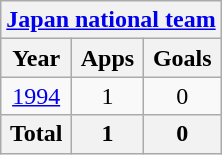<table class="wikitable" style="text-align:center">
<tr>
<th colspan=3><a href='#'>Japan national team</a></th>
</tr>
<tr>
<th>Year</th>
<th>Apps</th>
<th>Goals</th>
</tr>
<tr>
<td><a href='#'>1994</a></td>
<td>1</td>
<td>0</td>
</tr>
<tr>
<th>Total</th>
<th>1</th>
<th>0</th>
</tr>
</table>
